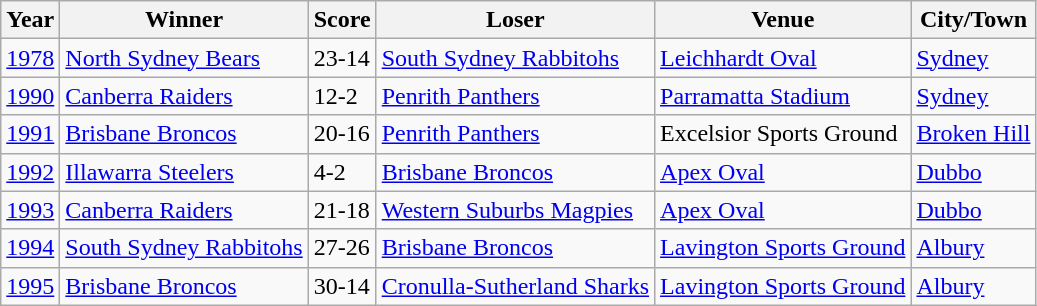<table class="wikitable">
<tr>
<th>Year</th>
<th>Winner</th>
<th>Score</th>
<th>Loser</th>
<th>Venue</th>
<th>City/Town</th>
</tr>
<tr>
<td><a href='#'>1978</a></td>
<td> <a href='#'>North Sydney Bears</a></td>
<td>23-14</td>
<td> <a href='#'>South Sydney Rabbitohs</a></td>
<td><a href='#'>Leichhardt Oval</a></td>
<td><a href='#'>Sydney</a></td>
</tr>
<tr>
<td><a href='#'>1990</a></td>
<td> <a href='#'>Canberra Raiders</a></td>
<td>12-2</td>
<td> <a href='#'>Penrith Panthers</a></td>
<td><a href='#'>Parramatta Stadium</a></td>
<td><a href='#'>Sydney</a></td>
</tr>
<tr>
<td><a href='#'>1991</a></td>
<td> <a href='#'>Brisbane Broncos</a></td>
<td>20-16</td>
<td> <a href='#'>Penrith Panthers</a></td>
<td>Excelsior Sports Ground</td>
<td><a href='#'>Broken Hill</a></td>
</tr>
<tr>
<td><a href='#'>1992</a></td>
<td> <a href='#'>Illawarra Steelers</a></td>
<td>4-2</td>
<td> <a href='#'>Brisbane Broncos</a></td>
<td><a href='#'>Apex Oval</a></td>
<td><a href='#'>Dubbo</a></td>
</tr>
<tr>
<td><a href='#'>1993</a></td>
<td> <a href='#'>Canberra Raiders</a></td>
<td>21-18</td>
<td> <a href='#'>Western Suburbs Magpies</a></td>
<td><a href='#'>Apex Oval</a></td>
<td><a href='#'>Dubbo</a></td>
</tr>
<tr>
<td><a href='#'>1994</a></td>
<td> <a href='#'>South Sydney Rabbitohs</a></td>
<td>27-26</td>
<td> <a href='#'>Brisbane Broncos</a></td>
<td><a href='#'>Lavington Sports Ground</a></td>
<td><a href='#'>Albury</a></td>
</tr>
<tr>
<td><a href='#'>1995</a></td>
<td> <a href='#'>Brisbane Broncos</a></td>
<td>30-14</td>
<td> <a href='#'>Cronulla-Sutherland Sharks</a></td>
<td><a href='#'>Lavington Sports Ground</a></td>
<td><a href='#'>Albury</a></td>
</tr>
</table>
